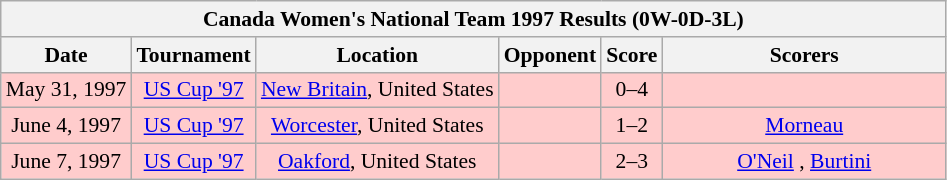<table class="wikitable collapsible collapsed" style="font-size:90%">
<tr>
<th colspan="6"><strong>Canada Women's National Team 1997 Results (0W-0D-3L)</strong></th>
</tr>
<tr>
<th>Date</th>
<th>Tournament</th>
<th>Location</th>
<th>Opponent</th>
<th>Score</th>
<th width=30%>Scorers</th>
</tr>
<tr style="background:#fcc;">
<td style="text-align: center;">May 31, 1997</td>
<td style="text-align: center;"><a href='#'>US Cup '97</a></td>
<td style="text-align: center;"><a href='#'>New Britain</a>, United States</td>
<td></td>
<td style="text-align: center;">0–4</td>
<td style="text-align: center;"></td>
</tr>
<tr style="background:#fcc;">
<td style="text-align: center;">June 4, 1997</td>
<td style="text-align: center;"><a href='#'>US Cup '97</a></td>
<td style="text-align: center;"><a href='#'>Worcester</a>, United States</td>
<td></td>
<td style="text-align: center;">1–2</td>
<td style="text-align: center;"><a href='#'>Morneau</a> </td>
</tr>
<tr style="background:#fcc;">
<td style="text-align: center;">June 7, 1997</td>
<td style="text-align: center;"><a href='#'>US Cup '97</a></td>
<td style="text-align: center;"><a href='#'>Oakford</a>, United States</td>
<td></td>
<td style="text-align: center;">2–3</td>
<td style="text-align: center;"><a href='#'>O'Neil</a> , <a href='#'>Burtini</a> </td>
</tr>
</table>
